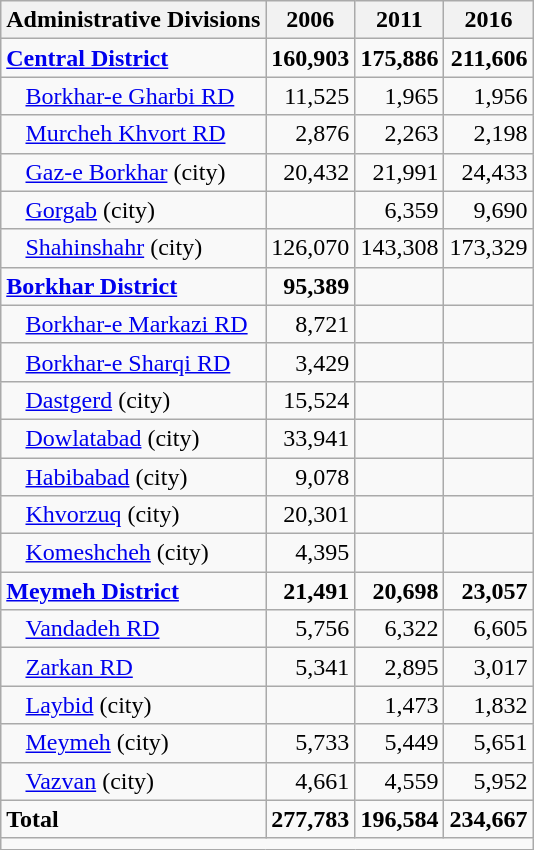<table class="wikitable">
<tr>
<th>Administrative Divisions</th>
<th>2006</th>
<th>2011</th>
<th>2016</th>
</tr>
<tr>
<td><strong><a href='#'>Central District</a></strong></td>
<td style="text-align: right;"><strong>160,903</strong></td>
<td style="text-align: right;"><strong>175,886</strong></td>
<td style="text-align: right;"><strong>211,606</strong></td>
</tr>
<tr>
<td style="padding-left: 1em;"><a href='#'>Borkhar-e Gharbi RD</a></td>
<td style="text-align: right;">11,525</td>
<td style="text-align: right;">1,965</td>
<td style="text-align: right;">1,956</td>
</tr>
<tr>
<td style="padding-left: 1em;"><a href='#'>Murcheh Khvort RD</a></td>
<td style="text-align: right;">2,876</td>
<td style="text-align: right;">2,263</td>
<td style="text-align: right;">2,198</td>
</tr>
<tr>
<td style="padding-left: 1em;"><a href='#'>Gaz-e Borkhar</a> (city)</td>
<td style="text-align: right;">20,432</td>
<td style="text-align: right;">21,991</td>
<td style="text-align: right;">24,433</td>
</tr>
<tr>
<td style="padding-left: 1em;"><a href='#'>Gorgab</a> (city)</td>
<td style="text-align: right;"></td>
<td style="text-align: right;">6,359</td>
<td style="text-align: right;">9,690</td>
</tr>
<tr>
<td style="padding-left: 1em;"><a href='#'>Shahinshahr</a> (city)</td>
<td style="text-align: right;">126,070</td>
<td style="text-align: right;">143,308</td>
<td style="text-align: right;">173,329</td>
</tr>
<tr>
<td><strong><a href='#'>Borkhar District</a></strong></td>
<td style="text-align: right;"><strong>95,389</strong></td>
<td style="text-align: right;"></td>
<td style="text-align: right;"></td>
</tr>
<tr>
<td style="padding-left: 1em;"><a href='#'>Borkhar-e Markazi RD</a></td>
<td style="text-align: right;">8,721</td>
<td style="text-align: right;"></td>
<td style="text-align: right;"></td>
</tr>
<tr>
<td style="padding-left: 1em;"><a href='#'>Borkhar-e Sharqi RD</a></td>
<td style="text-align: right;">3,429</td>
<td style="text-align: right;"></td>
<td style="text-align: right;"></td>
</tr>
<tr>
<td style="padding-left: 1em;"><a href='#'>Dastgerd</a> (city)</td>
<td style="text-align: right;">15,524</td>
<td style="text-align: right;"></td>
<td style="text-align: right;"></td>
</tr>
<tr>
<td style="padding-left: 1em;"><a href='#'>Dowlatabad</a> (city)</td>
<td style="text-align: right;">33,941</td>
<td style="text-align: right;"></td>
<td style="text-align: right;"></td>
</tr>
<tr>
<td style="padding-left: 1em;"><a href='#'>Habibabad</a> (city)</td>
<td style="text-align: right;">9,078</td>
<td style="text-align: right;"></td>
<td style="text-align: right;"></td>
</tr>
<tr>
<td style="padding-left: 1em;"><a href='#'>Khvorzuq</a> (city)</td>
<td style="text-align: right;">20,301</td>
<td style="text-align: right;"></td>
<td style="text-align: right;"></td>
</tr>
<tr>
<td style="padding-left: 1em;"><a href='#'>Komeshcheh</a> (city)</td>
<td style="text-align: right;">4,395</td>
<td style="text-align: right;"></td>
<td style="text-align: right;"></td>
</tr>
<tr>
<td><strong><a href='#'>Meymeh District</a></strong></td>
<td style="text-align: right;"><strong>21,491</strong></td>
<td style="text-align: right;"><strong>20,698</strong></td>
<td style="text-align: right;"><strong>23,057</strong></td>
</tr>
<tr>
<td style="padding-left: 1em;"><a href='#'>Vandadeh RD</a></td>
<td style="text-align: right;">5,756</td>
<td style="text-align: right;">6,322</td>
<td style="text-align: right;">6,605</td>
</tr>
<tr>
<td style="padding-left: 1em;"><a href='#'>Zarkan RD</a></td>
<td style="text-align: right;">5,341</td>
<td style="text-align: right;">2,895</td>
<td style="text-align: right;">3,017</td>
</tr>
<tr>
<td style="padding-left: 1em;"><a href='#'>Laybid</a> (city)</td>
<td style="text-align: right;"></td>
<td style="text-align: right;">1,473</td>
<td style="text-align: right;">1,832</td>
</tr>
<tr>
<td style="padding-left: 1em;"><a href='#'>Meymeh</a> (city)</td>
<td style="text-align: right;">5,733</td>
<td style="text-align: right;">5,449</td>
<td style="text-align: right;">5,651</td>
</tr>
<tr>
<td style="padding-left: 1em;"><a href='#'>Vazvan</a> (city)</td>
<td style="text-align: right;">4,661</td>
<td style="text-align: right;">4,559</td>
<td style="text-align: right;">5,952</td>
</tr>
<tr>
<td><strong>Total</strong></td>
<td style="text-align: right;"><strong>277,783</strong></td>
<td style="text-align: right;"><strong>196,584</strong></td>
<td style="text-align: right;"><strong>234,667</strong></td>
</tr>
<tr>
<td colspan=4></td>
</tr>
</table>
